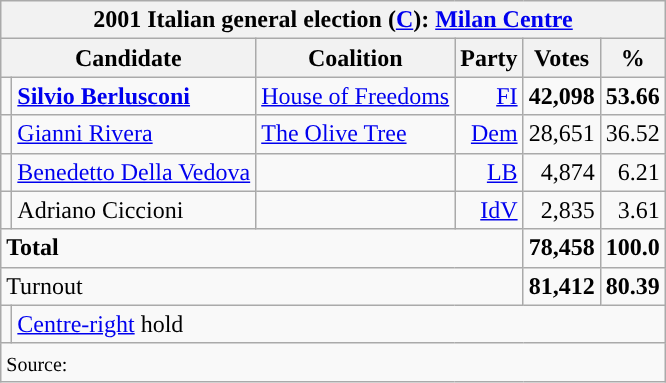<table class=wikitable style="text-align:right">
<tr>
<th colspan=6>2001 Italian general election (<a href='#'>C</a>): <a href='#'>Milan Centre</a></th>
</tr>
<tr>
<th colspan=2>Candidate</th>
<th>Coalition</th>
<th>Party</th>
<th>Votes</th>
<th>%</th>
</tr>
<tr>
<td style="color:inherit;background:"></td>
<td align=left><strong><a href='#'>Silvio Berlusconi</a></strong></td>
<td align=left><a href='#'>House of Freedoms</a></td>
<td><a href='#'>FI</a></td>
<td><strong>42,098</strong></td>
<td><strong>53.66</strong></td>
</tr>
<tr>
<td style="color:inherit;background:"></td>
<td align=left><a href='#'>Gianni Rivera</a></td>
<td align=left><a href='#'>The Olive Tree</a></td>
<td><a href='#'>Dem</a></td>
<td>28,651</td>
<td>36.52</td>
</tr>
<tr>
<td style="color:inherit;background:"></td>
<td align=left><a href='#'>Benedetto Della Vedova</a></td>
<td></td>
<td><a href='#'>LB</a></td>
<td>4,874</td>
<td>6.21</td>
</tr>
<tr>
<td style="color:inherit;background:"></td>
<td align=left>Adriano Ciccioni</td>
<td></td>
<td><a href='#'>IdV</a></td>
<td>2,835</td>
<td>3.61</td>
</tr>
<tr>
<td align=left colspan=4><strong>Total</strong></td>
<td><strong>78,458</strong></td>
<td><strong>100.0</strong></td>
</tr>
<tr>
<td align=left colspan=4>Turnout</td>
<td><strong>81,412</strong></td>
<td><strong>80.39</strong></td>
</tr>
<tr>
<td style="color:inherit;background:"></td>
<td align=left colspan=5><a href='#'>Centre-right</a> hold</td>
</tr>
<tr>
<td align=left colspan=6><small>Source: </small></td>
</tr>
</table>
